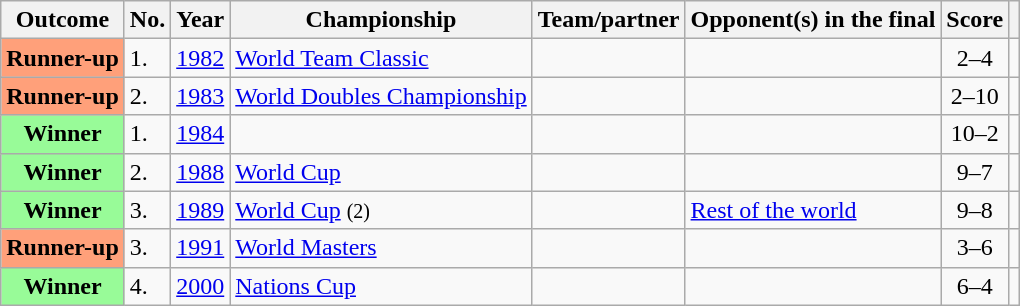<table class="sortable wikitable plainrowheaders">
<tr>
<th scope="col">Outcome</th>
<th scope="col">No.</th>
<th scope="col">Year</th>
<th scope="col">Championship</th>
<th scope="col">Team/partner</th>
<th scope="col">Opponent(s) in the final</th>
<th scope="col">Score</th>
<th scope="col" class=unsortable></th>
</tr>
<tr>
<th scope="row" style="background:#ffa07a;">Runner-up</th>
<td>1.</td>
<td><a href='#'>1982</a></td>
<td><a href='#'>World Team Classic</a></td>
<td></td>
<td></td>
<td align="center">2–4</td>
<td></td>
</tr>
<tr>
<th scope="row" style="background:#ffa07a;">Runner-up</th>
<td>2.</td>
<td><a href='#'>1983</a></td>
<td><a href='#'>World Doubles Championship</a></td>
<td data-sort-value="Knowles, Tony"></td>
<td data-sort-value ="Davis, Steve"><br></td>
<td align="center">2–10</td>
<td></td>
</tr>
<tr>
<th scope="row" style="background:#98FB98">Winner</th>
<td>1.</td>
<td><a href='#'>1984</a></td>
<td></td>
<td data-sort-value="Higgins, Alex"></td>
<td data-sort-value="Thorburn, Cliff"><br></td>
<td align="center">10–2</td>
<td></td>
</tr>
<tr>
<th scope="row" style="background:#98FB98">Winner</th>
<td>2.</td>
<td><a href='#'>1988</a></td>
<td><a href='#'>World Cup</a></td>
<td></td>
<td></td>
<td align="center">9–7</td>
<td></td>
</tr>
<tr>
<th scope="row" style="background:#98FB98">Winner</th>
<td>3.</td>
<td><a href='#'>1989</a></td>
<td><a href='#'>World Cup</a> <small>(2)</small></td>
<td></td>
<td><a href='#'>Rest of the world</a></td>
<td align="center">9–8</td>
<td></td>
</tr>
<tr>
<th scope="row" style="background:#ffa07a;">Runner-up</th>
<td>3.</td>
<td><a href='#'>1991</a></td>
<td><a href='#'>World Masters</a></td>
<td data-sort-value="Walch, Caroline"></td>
<td data-sort-value="Davis, Steve"> <br></td>
<td align="center">3–6</td>
<td></td>
</tr>
<tr>
<th scope="row" style="background:#98FB98">Winner</th>
<td>4.</td>
<td><a href='#'>2000</a></td>
<td><a href='#'>Nations Cup</a></td>
<td></td>
<td></td>
<td align="center">6–4</td>
<td></td>
</tr>
</table>
